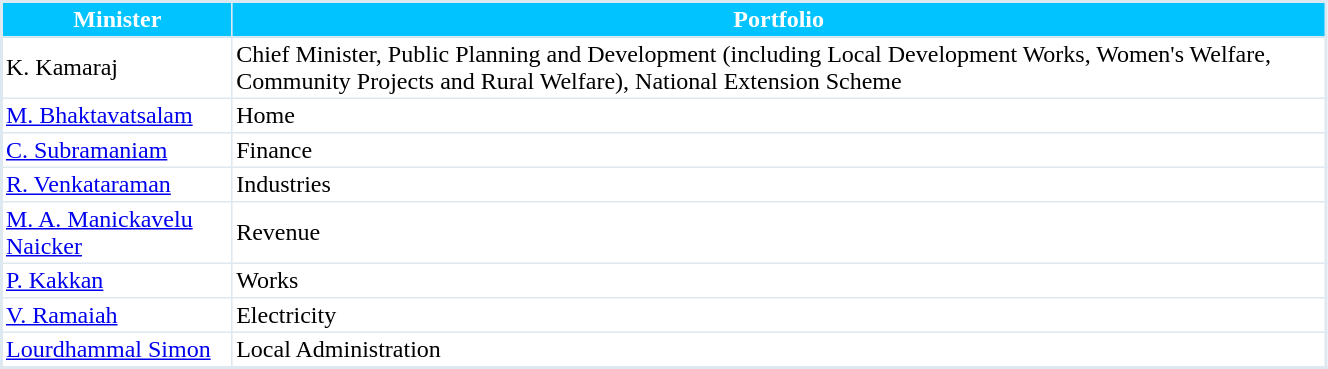<table width="70%" cellpadding="2" cellspacing="0" border="1" style="border-collapse: collapse; border: 2px #DEE8F1 solid;">
<tr>
<th style="background-color:#00c3ff; color:white">Minister</th>
<th style="background-color:#00c3ff; color:white">Portfolio</th>
</tr>
<tr>
</tr>
<tr>
<td>K. Kamaraj</td>
<td>Chief Minister, Public Planning and Development (including Local Development Works, Women's Welfare, Community Projects and Rural Welfare), National Extension Scheme</td>
</tr>
<tr>
<td><a href='#'>M. Bhaktavatsalam</a></td>
<td>Home</td>
</tr>
<tr>
<td><a href='#'>C. Subramaniam</a></td>
<td>Finance</td>
</tr>
<tr>
<td><a href='#'>R. Venkataraman</a></td>
<td>Industries</td>
</tr>
<tr>
<td><a href='#'>M. A. Manickavelu Naicker</a></td>
<td>Revenue</td>
</tr>
<tr>
<td><a href='#'>P. Kakkan</a></td>
<td>Works</td>
</tr>
<tr>
<td><a href='#'>V. Ramaiah</a></td>
<td>Electricity</td>
</tr>
<tr>
<td><a href='#'>Lourdhammal Simon</a></td>
<td>Local Administration</td>
</tr>
</table>
